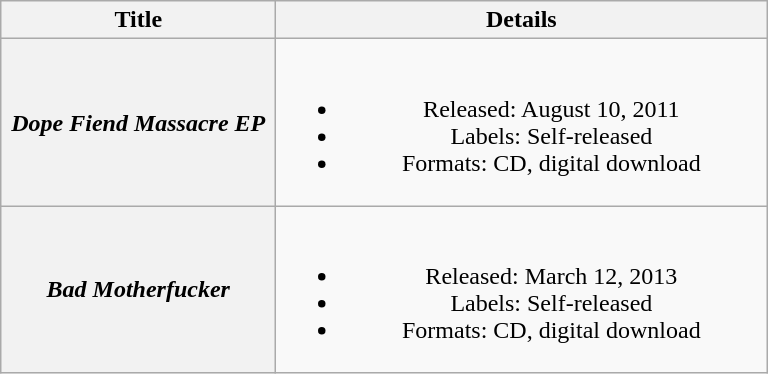<table class="wikitable plainrowheaders" style="text-align:center;">
<tr>
<th scope="col" style="width:11em;">Title</th>
<th scope="col" style="width:20em;">Details</th>
</tr>
<tr>
<th scope="row"><em>Dope Fiend Massacre EP</em></th>
<td><br><ul><li>Released: August 10, 2011</li><li>Labels: Self-released</li><li>Formats: CD, digital download</li></ul></td>
</tr>
<tr>
<th scope="row"><em>Bad Motherfucker</em></th>
<td><br><ul><li>Released: March 12, 2013</li><li>Labels: Self-released</li><li>Formats: CD, digital download</li></ul></td>
</tr>
</table>
